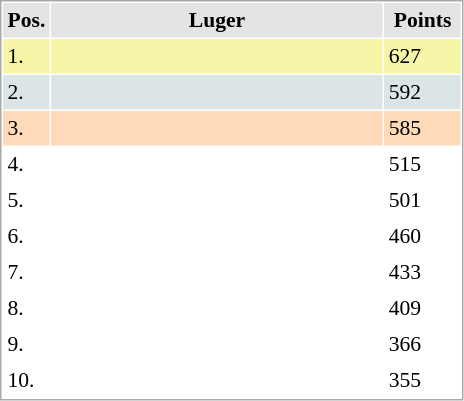<table cellspacing="1" cellpadding="3" style="border:1px solid #aaa; font-size:90%;">
<tr style="background:#e4e4e4;">
<th style="width:10px;">Pos.</th>
<th style="width:215px;">Luger</th>
<th style="width:45px;">Points</th>
</tr>
<tr style="background:#f7f6a8;">
<td>1.</td>
<td align="left"><strong></strong></td>
<td>627</td>
</tr>
<tr style="background:#dce5e5;">
<td>2.</td>
<td align="left"></td>
<td>592</td>
</tr>
<tr style="background:#ffdab9;">
<td>3.</td>
<td align="left"></td>
<td>585</td>
</tr>
<tr>
<td>4.</td>
<td align="left"></td>
<td>515</td>
</tr>
<tr>
<td>5.</td>
<td align="left"></td>
<td>501</td>
</tr>
<tr>
<td>6.</td>
<td align="left"></td>
<td>460</td>
</tr>
<tr>
<td>7.</td>
<td align="left"></td>
<td>433</td>
</tr>
<tr>
<td>8.</td>
<td align="left"></td>
<td>409</td>
</tr>
<tr>
<td>9.</td>
<td align="left"></td>
<td>366</td>
</tr>
<tr>
<td>10.</td>
<td align="left"></td>
<td>355</td>
</tr>
</table>
